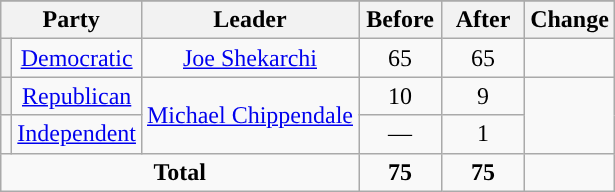<table class="wikitable" style="text-align:center;">
<tr>
</tr>
<tr>
<th colspan=2>Party</th>
<th>Leader</th>
<th style="width:3em">Before</th>
<th style="width:3em">After</th>
<th style="width:3em">Change</th>
</tr>
<tr>
<th style="background-color:"></th>
<td><a href='#'>Democratic</a></td>
<td><a href='#'>Joe Shekarchi</a></td>
<td>65</td>
<td>65</td>
<td></td>
</tr>
<tr>
<th style="background-color:"></th>
<td><a href='#'>Republican</a></td>
<td rowspan=2><a href='#'>Michael Chippendale</a></td>
<td>10</td>
<td>9</td>
<td rowspan=2></td>
</tr>
<tr>
<td style="background-color:"></td>
<td><a href='#'>Independent</a></td>
<td>—</td>
<td>1</td>
</tr>
<tr>
<td colspan=3><strong>Total</strong></td>
<td><strong>75</strong></td>
<td><strong>75</strong></td>
<td></td>
</tr>
</table>
